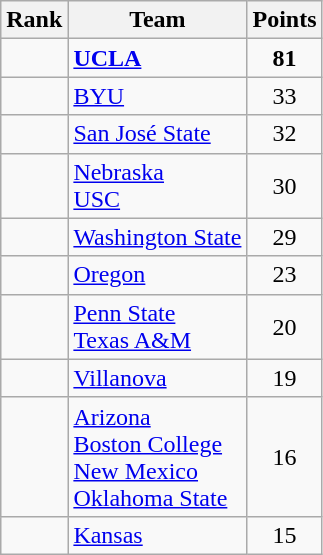<table class="wikitable sortable" style="text-align:center">
<tr>
<th>Rank</th>
<th>Team</th>
<th>Points</th>
</tr>
<tr>
<td></td>
<td align="left"><strong><a href='#'>UCLA</a></strong></td>
<td><strong>81</strong></td>
</tr>
<tr>
<td></td>
<td align="left"><a href='#'>BYU</a></td>
<td>33</td>
</tr>
<tr>
<td></td>
<td align="left"><a href='#'>San José State</a></td>
<td>32</td>
</tr>
<tr>
<td></td>
<td align="left"><a href='#'>Nebraska</a><br><a href='#'>USC</a></td>
<td>30</td>
</tr>
<tr>
<td></td>
<td align="left"><a href='#'>Washington State</a></td>
<td>29</td>
</tr>
<tr>
<td></td>
<td align="left"><a href='#'>Oregon</a></td>
<td>23</td>
</tr>
<tr>
<td></td>
<td align="left"><a href='#'>Penn State</a><br><a href='#'>Texas A&M</a></td>
<td>20</td>
</tr>
<tr>
<td></td>
<td align="left"><a href='#'>Villanova</a></td>
<td>19</td>
</tr>
<tr>
<td></td>
<td align="left"><a href='#'>Arizona</a><br><a href='#'>Boston College</a><br><a href='#'>New Mexico</a><br><a href='#'>Oklahoma State</a></td>
<td>16</td>
</tr>
<tr>
<td></td>
<td align="left"><a href='#'>Kansas</a></td>
<td>15</td>
</tr>
</table>
